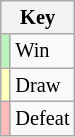<table class="wikitable" style="font-size: 85%">
<tr>
<th colspan=2>Key</th>
</tr>
<tr>
<td bgcolor=#BBF3BB></td>
<td>Win</td>
</tr>
<tr>
<td bgcolor=#FFFFBB></td>
<td>Draw</td>
</tr>
<tr>
<td bgcolor=#FFBBBB></td>
<td>Defeat</td>
</tr>
</table>
